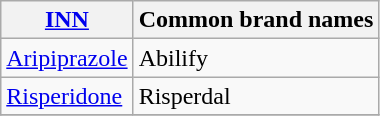<table class="wikitable">
<tr>
<th><a href='#'>INN</a></th>
<th>Common brand names</th>
</tr>
<tr>
<td><a href='#'>Aripiprazole</a></td>
<td>Abilify</td>
</tr>
<tr>
<td><a href='#'>Risperidone</a></td>
<td>Risperdal</td>
</tr>
<tr>
</tr>
</table>
